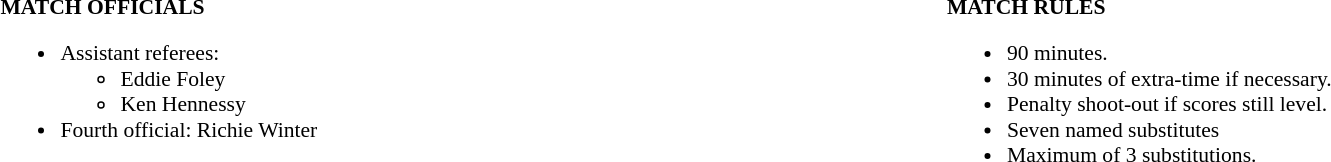<table width=100% style="font-size: 90%">
<tr>
<td width=50% valign=top><br><strong>MATCH OFFICIALS</strong><ul><li>Assistant referees:<ul><li>Eddie Foley</li><li>Ken Hennessy</li></ul></li><li>Fourth official: Richie Winter</li></ul></td>
<td width=50% valign=top><br><strong>MATCH RULES</strong><ul><li>90 minutes.</li><li>30 minutes of extra-time if necessary.</li><li>Penalty shoot-out if scores still level.</li><li>Seven named substitutes</li><li>Maximum of 3 substitutions.</li></ul></td>
</tr>
</table>
